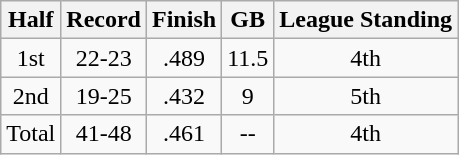<table class="wikitable" style="text-align:center">
<tr>
<th>Half</th>
<th>Record</th>
<th>Finish</th>
<th>GB</th>
<th>League Standing</th>
</tr>
<tr>
<td>1st</td>
<td>22-23</td>
<td>.489</td>
<td>11.5</td>
<td>4th</td>
</tr>
<tr>
<td>2nd</td>
<td>19-25</td>
<td>.432</td>
<td>9</td>
<td>5th</td>
</tr>
<tr>
<td>Total</td>
<td>41-48</td>
<td>.461</td>
<td>--</td>
<td>4th</td>
</tr>
</table>
